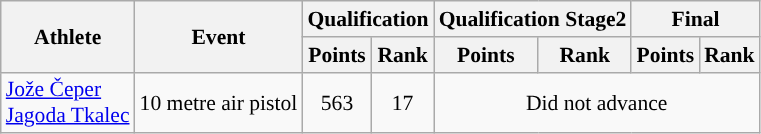<table class="wikitable" style="font-size:90%; text-align:center">
<tr>
<th rowspan="2">Athlete</th>
<th rowspan="2">Event</th>
<th colspan="2">Qualification</th>
<th colspan="2">Qualification Stage2</th>
<th colspan="2">Final</th>
</tr>
<tr>
<th>Points</th>
<th>Rank</th>
<th>Points</th>
<th>Rank</th>
<th>Points</th>
<th>Rank</th>
</tr>
<tr>
<td align="left"><a href='#'>Jože Čeper</a><br><a href='#'>Jagoda Tkalec</a></td>
<td align="left">10 metre air pistol</td>
<td>563</td>
<td>17</td>
<td colspan="4">Did not advance</td>
</tr>
</table>
